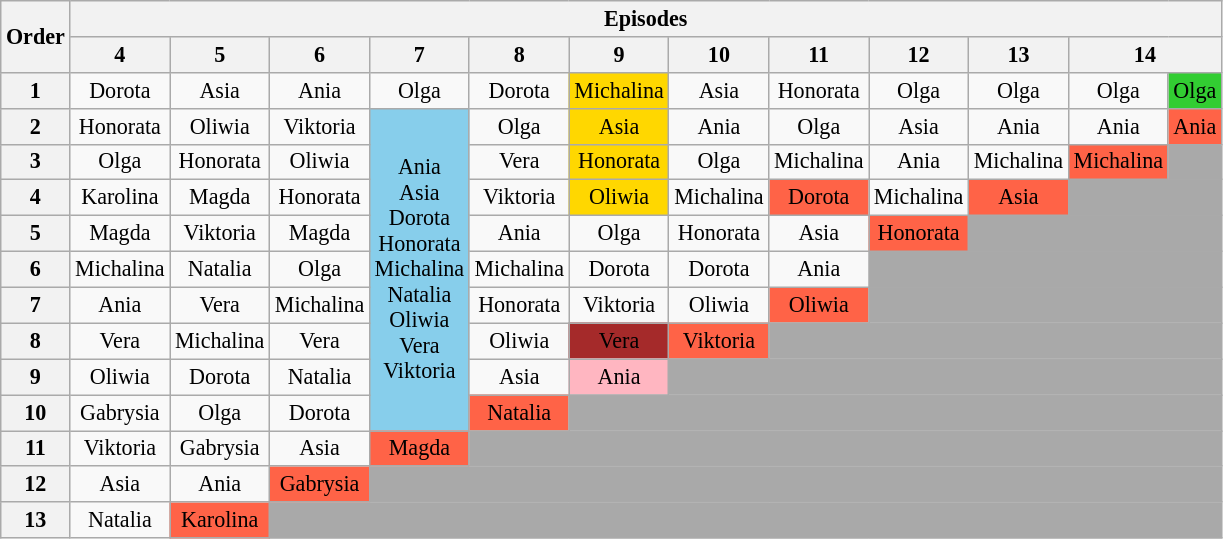<table class="wikitable" style="text-align:center; font-size:92%">
<tr>
<th rowspan=2>Order</th>
<th colspan=14>Episodes</th>
</tr>
<tr>
<th>4</th>
<th>5</th>
<th>6</th>
<th>7</th>
<th>8</th>
<th>9</th>
<th>10</th>
<th>11</th>
<th>12</th>
<th>13</th>
<th colspan=2>14</th>
</tr>
<tr>
<th>1</th>
<td>Dorota</td>
<td>Asia</td>
<td>Ania</td>
<td>Olga</td>
<td>Dorota</td>
<td style="background:gold">Michalina</td>
<td>Asia</td>
<td>Honorata</td>
<td>Olga</td>
<td>Olga</td>
<td>Olga</td>
<td style="background:limegreen;">Olga</td>
</tr>
<tr>
<th>2</th>
<td>Honorata</td>
<td>Oliwia</td>
<td>Viktoria</td>
<td width="50" rowspan="9"style="background:skyblue">Ania <br> Asia <br> Dorota <br>Honorata <br>Michalina <br> Natalia<br>Oliwia <br>Vera <br>Viktoria</td>
<td>Olga</td>
<td style="background:gold">Asia</td>
<td>Ania</td>
<td>Olga</td>
<td>Asia</td>
<td>Ania</td>
<td>Ania</td>
<td style="background:tomato;">Ania</td>
</tr>
<tr>
<th>3</th>
<td>Olga</td>
<td>Honorata</td>
<td>Oliwia</td>
<td>Vera</td>
<td style="background:gold">Honorata</td>
<td>Olga</td>
<td>Michalina</td>
<td>Ania</td>
<td>Michalina</td>
<td style="background:tomato;">Michalina</td>
<td style="background:darkgrey;"></td>
</tr>
<tr>
<th>4</th>
<td>Karolina</td>
<td>Magda</td>
<td>Honorata</td>
<td>Viktoria</td>
<td style="background:gold">Oliwia</td>
<td>Michalina</td>
<td style="background:tomato;">Dorota</td>
<td>Michalina</td>
<td style="background:tomato;">Asia</td>
<td style="background:darkgrey;" colspan="3"></td>
</tr>
<tr>
<th>5</th>
<td>Magda</td>
<td>Viktoria</td>
<td>Magda</td>
<td>Ania</td>
<td>Olga</td>
<td>Honorata</td>
<td>Asia</td>
<td style="background:tomato;">Honorata</td>
<td style="background:darkgrey;" colspan="4"></td>
</tr>
<tr>
<th>6</th>
<td>Michalina</td>
<td>Natalia</td>
<td>Olga</td>
<td>Michalina</td>
<td>Dorota</td>
<td>Dorota</td>
<td>Ania</td>
<td style="background:darkgrey;" colspan="6"></td>
</tr>
<tr>
<th>7</th>
<td>Ania</td>
<td>Vera</td>
<td>Michalina</td>
<td>Honorata</td>
<td>Viktoria</td>
<td>Oliwia</td>
<td style="background:tomato;">Oliwia</td>
<td style="background:darkgrey;" colspan="6"></td>
</tr>
<tr>
<th>8</th>
<td>Vera</td>
<td>Michalina</td>
<td>Vera</td>
<td>Oliwia</td>
<td style="background:brown"><span>Vera</span></td>
<td style="background:tomato;">Viktoria</td>
<td style="background:darkgrey;" colspan="7"></td>
</tr>
<tr>
<th>9</th>
<td>Oliwia</td>
<td>Dorota</td>
<td>Natalia</td>
<td>Asia</td>
<td style="background:lightpink;">Ania</td>
<td style="background:darkgrey;" colspan="8"></td>
</tr>
<tr>
<th>10</th>
<td>Gabrysia</td>
<td>Olga</td>
<td>Dorota</td>
<td style="background:tomato;">Natalia</td>
<td style="background:darkgrey;" colspan="9"></td>
</tr>
<tr>
<th>11</th>
<td>Viktoria</td>
<td>Gabrysia</td>
<td>Asia</td>
<td style="background:tomato;">Magda</td>
<td style="background:darkgrey;" colspan="10"></td>
</tr>
<tr>
<th>12</th>
<td>Asia</td>
<td>Ania</td>
<td style="background:tomato;">Gabrysia</td>
<td style="background:darkgrey;" colspan="11"></td>
</tr>
<tr>
<th>13</th>
<td>Natalia</td>
<td style="background:tomato;">Karolina</td>
<td style="background:darkgrey;" colspan="12"></td>
</tr>
</table>
